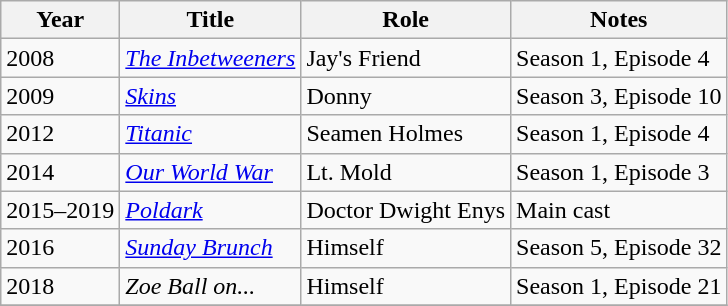<table class="wikitable sortable">
<tr>
<th>Year</th>
<th>Title</th>
<th>Role</th>
<th class="unsortable">Notes</th>
</tr>
<tr>
<td>2008</td>
<td><em><a href='#'>The Inbetweeners</a></em></td>
<td>Jay's Friend</td>
<td>Season 1, Episode 4</td>
</tr>
<tr>
<td>2009</td>
<td><em><a href='#'>Skins</a></em></td>
<td>Donny</td>
<td>Season 3, Episode 10</td>
</tr>
<tr>
<td>2012</td>
<td><em><a href='#'>Titanic</a></em></td>
<td>Seamen Holmes</td>
<td>Season 1, Episode 4</td>
</tr>
<tr>
<td>2014</td>
<td><em><a href='#'>Our World War</a></em></td>
<td>Lt. Mold</td>
<td>Season 1, Episode 3</td>
</tr>
<tr>
<td>2015–2019</td>
<td><em><a href='#'>Poldark</a></em></td>
<td>Doctor Dwight Enys</td>
<td>Main cast</td>
</tr>
<tr>
<td>2016</td>
<td><em><a href='#'>Sunday Brunch</a></em></td>
<td>Himself</td>
<td>Season 5, Episode 32</td>
</tr>
<tr>
<td>2018</td>
<td><em>Zoe Ball on...</em></td>
<td>Himself</td>
<td>Season 1, Episode 21</td>
</tr>
<tr>
</tr>
</table>
